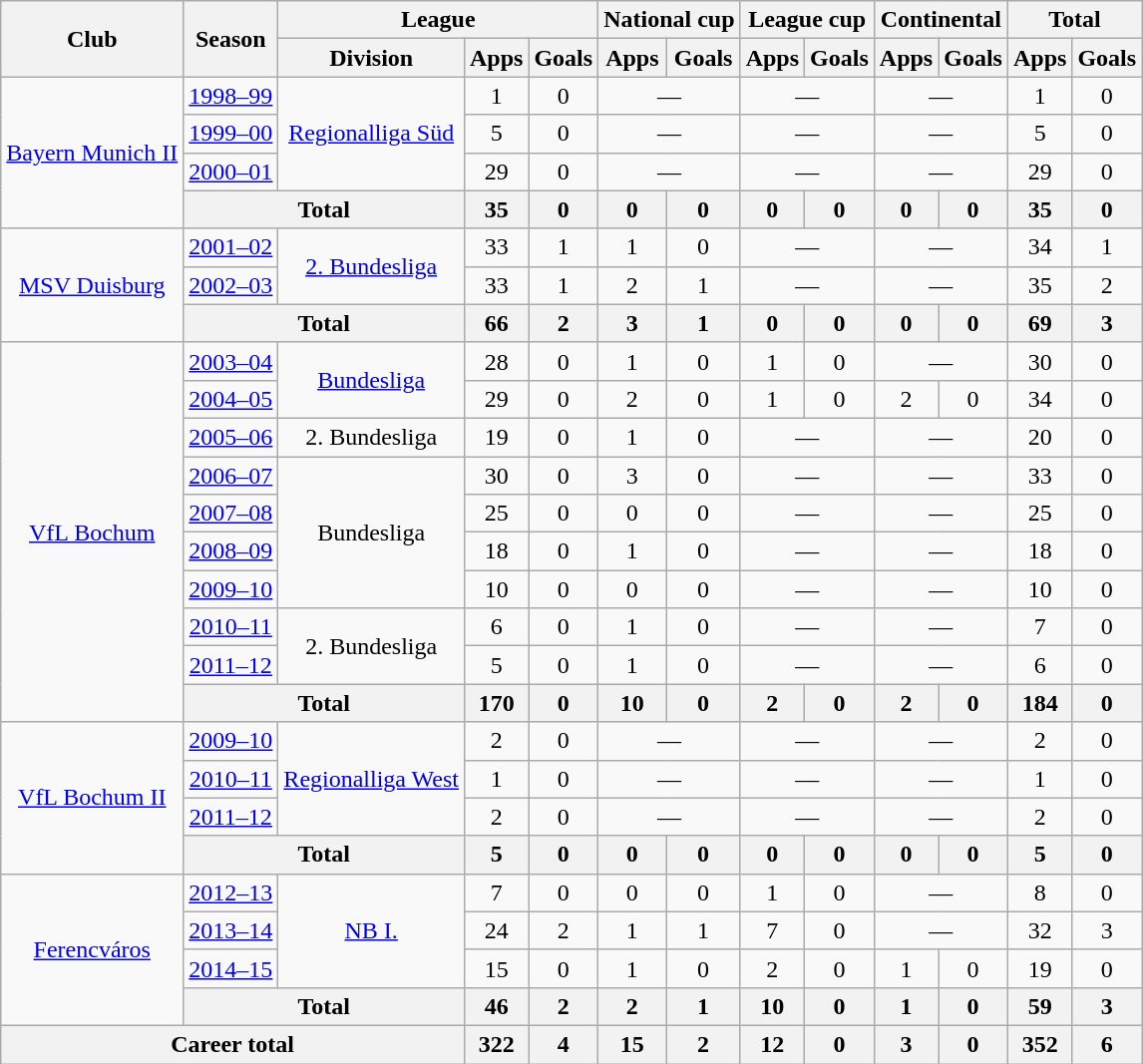<table class="wikitable" style="text-align:center">
<tr>
<th rowspan="2">Club</th>
<th rowspan="2">Season</th>
<th colspan="3">League</th>
<th colspan="2">National cup</th>
<th colspan="2">League cup</th>
<th colspan="2">Continental</th>
<th colspan="2">Total</th>
</tr>
<tr>
<th>Division</th>
<th>Apps</th>
<th>Goals</th>
<th>Apps</th>
<th>Goals</th>
<th>Apps</th>
<th>Goals</th>
<th>Apps</th>
<th>Goals</th>
<th>Apps</th>
<th>Goals</th>
</tr>
<tr>
<td rowspan="4"><a href='#'>Bayern Munich II</a></td>
<td><a href='#'>1998–99</a></td>
<td rowspan="3"><a href='#'>Regionalliga Süd</a></td>
<td>1</td>
<td>0</td>
<td colspan="2">—</td>
<td colspan="2">—</td>
<td colspan="2">—</td>
<td>1</td>
<td>0</td>
</tr>
<tr>
<td><a href='#'>1999–00</a></td>
<td>5</td>
<td>0</td>
<td colspan="2">—</td>
<td colspan="2">—</td>
<td colspan="2">—</td>
<td>5</td>
<td>0</td>
</tr>
<tr>
<td><a href='#'>2000–01</a></td>
<td>29</td>
<td>0</td>
<td colspan="2">—</td>
<td colspan="2">—</td>
<td colspan="2">—</td>
<td>29</td>
<td>0</td>
</tr>
<tr>
<th colspan="2">Total</th>
<th>35</th>
<th>0</th>
<th>0</th>
<th>0</th>
<th>0</th>
<th>0</th>
<th>0</th>
<th>0</th>
<th>35</th>
<th>0</th>
</tr>
<tr>
<td rowspan="3"><a href='#'>MSV Duisburg</a></td>
<td><a href='#'>2001–02</a></td>
<td rowspan="2"><a href='#'>2. Bundesliga</a></td>
<td>33</td>
<td>1</td>
<td>1</td>
<td>0</td>
<td colspan="2">—</td>
<td colspan="2">—</td>
<td>34</td>
<td>1</td>
</tr>
<tr>
<td><a href='#'>2002–03</a></td>
<td>33</td>
<td>1</td>
<td>2</td>
<td>1</td>
<td colspan="2">—</td>
<td colspan="2">—</td>
<td>35</td>
<td>2</td>
</tr>
<tr>
<th colspan="2">Total</th>
<th>66</th>
<th>2</th>
<th>3</th>
<th>1</th>
<th>0</th>
<th>0</th>
<th>0</th>
<th>0</th>
<th>69</th>
<th>3</th>
</tr>
<tr>
<td rowspan="10"><a href='#'>VfL Bochum</a></td>
<td><a href='#'>2003–04</a></td>
<td rowspan="2"><a href='#'>Bundesliga</a></td>
<td>28</td>
<td>0</td>
<td>1</td>
<td>0</td>
<td>1</td>
<td>0</td>
<td colspan="2">—</td>
<td>30</td>
<td>0</td>
</tr>
<tr>
<td><a href='#'>2004–05</a></td>
<td>29</td>
<td>0</td>
<td>2</td>
<td>0</td>
<td>1</td>
<td>0</td>
<td>2</td>
<td>0</td>
<td>34</td>
<td>0</td>
</tr>
<tr>
<td><a href='#'>2005–06</a></td>
<td>2. Bundesliga</td>
<td>19</td>
<td>0</td>
<td>1</td>
<td>0</td>
<td colspan="2">—</td>
<td colspan="2">—</td>
<td>20</td>
<td>0</td>
</tr>
<tr>
<td><a href='#'>2006–07</a></td>
<td rowspan="4">Bundesliga</td>
<td>30</td>
<td>0</td>
<td>3</td>
<td>0</td>
<td colspan="2">—</td>
<td colspan="2">—</td>
<td>33</td>
<td>0</td>
</tr>
<tr>
<td><a href='#'>2007–08</a></td>
<td>25</td>
<td>0</td>
<td>0</td>
<td>0</td>
<td colspan="2">—</td>
<td colspan="2">—</td>
<td>25</td>
<td>0</td>
</tr>
<tr>
<td><a href='#'>2008–09</a></td>
<td>18</td>
<td>0</td>
<td>1</td>
<td>0</td>
<td colspan="2">—</td>
<td colspan="2">—</td>
<td>18</td>
<td>0</td>
</tr>
<tr>
<td><a href='#'>2009–10</a></td>
<td>10</td>
<td>0</td>
<td>0</td>
<td>0</td>
<td colspan="2">—</td>
<td colspan="2">—</td>
<td>10</td>
<td>0</td>
</tr>
<tr>
<td><a href='#'>2010–11</a></td>
<td rowspan="2">2. Bundesliga</td>
<td>6</td>
<td>0</td>
<td>1</td>
<td>0</td>
<td colspan="2">—</td>
<td colspan="2">—</td>
<td>7</td>
<td>0</td>
</tr>
<tr>
<td><a href='#'>2011–12</a></td>
<td>5</td>
<td>0</td>
<td>1</td>
<td>0</td>
<td colspan="2">—</td>
<td colspan="2">—</td>
<td>6</td>
<td>0</td>
</tr>
<tr>
<th colspan="2">Total</th>
<th>170</th>
<th>0</th>
<th>10</th>
<th>0</th>
<th>2</th>
<th>0</th>
<th>2</th>
<th>0</th>
<th>184</th>
<th>0</th>
</tr>
<tr>
<td rowspan="4"><a href='#'>VfL Bochum II</a></td>
<td><a href='#'>2009–10</a></td>
<td rowspan="3"><a href='#'>Regionalliga West</a></td>
<td>2</td>
<td>0</td>
<td colspan="2">—</td>
<td colspan="2">—</td>
<td colspan="2">—</td>
<td>2</td>
<td>0</td>
</tr>
<tr>
<td><a href='#'>2010–11</a></td>
<td>1</td>
<td>0</td>
<td colspan="2">—</td>
<td colspan="2">—</td>
<td colspan="2">—</td>
<td>1</td>
<td>0</td>
</tr>
<tr>
<td><a href='#'>2011–12</a></td>
<td>2</td>
<td>0</td>
<td colspan="2">—</td>
<td colspan="2">—</td>
<td colspan="2">—</td>
<td>2</td>
<td>0</td>
</tr>
<tr>
<th colspan="2">Total</th>
<th>5</th>
<th>0</th>
<th>0</th>
<th>0</th>
<th>0</th>
<th>0</th>
<th>0</th>
<th>0</th>
<th>5</th>
<th>0</th>
</tr>
<tr>
<td rowspan="4"><a href='#'>Ferencváros</a></td>
<td><a href='#'>2012–13</a></td>
<td rowspan="3"><a href='#'>NB I.</a></td>
<td>7</td>
<td>0</td>
<td>0</td>
<td>0</td>
<td>1</td>
<td>0</td>
<td colspan="2">—</td>
<td>8</td>
<td>0</td>
</tr>
<tr>
<td><a href='#'>2013–14</a></td>
<td>24</td>
<td>2</td>
<td>1</td>
<td>1</td>
<td>7</td>
<td>0</td>
<td colspan="2">—</td>
<td>32</td>
<td>3</td>
</tr>
<tr>
<td><a href='#'>2014–15</a></td>
<td>15</td>
<td>0</td>
<td>1</td>
<td>0</td>
<td>2</td>
<td>0</td>
<td>1</td>
<td>0</td>
<td>19</td>
<td>0</td>
</tr>
<tr>
<th colspan="2">Total</th>
<th>46</th>
<th>2</th>
<th>2</th>
<th>1</th>
<th>10</th>
<th>0</th>
<th>1</th>
<th>0</th>
<th>59</th>
<th>3</th>
</tr>
<tr>
<th colspan="3">Career total</th>
<th>322</th>
<th>4</th>
<th>15</th>
<th>2</th>
<th>12</th>
<th>0</th>
<th>3</th>
<th>0</th>
<th>352</th>
<th>6</th>
</tr>
</table>
